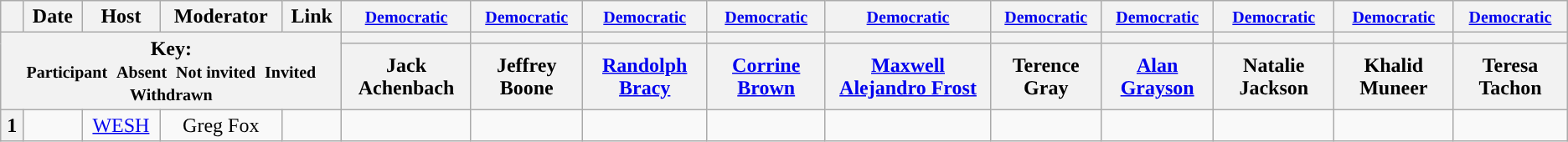<table class="wikitable" style="text-align:center;">
<tr>
<th scope="col"></th>
<th scope="col">Date</th>
<th scope="col">Host</th>
<th scope="col">Moderator</th>
<th scope="col">Link</th>
<th scope="col"><small><a href='#'>Democratic</a></small></th>
<th scope="col"><small><a href='#'>Democratic</a></small></th>
<th scope="col"><small><a href='#'>Democratic</a></small></th>
<th scope="col"><small><a href='#'>Democratic</a></small></th>
<th scope="col"><small><a href='#'>Democratic</a></small></th>
<th scope="col"><small><a href='#'>Democratic</a></small></th>
<th scope="col"><small><a href='#'>Democratic</a></small></th>
<th scope="col"><small><a href='#'>Democratic</a></small></th>
<th scope="col"><small><a href='#'>Democratic</a></small></th>
<th scope="col"><small><a href='#'>Democratic</a></small></th>
</tr>
<tr>
<th colspan="5" rowspan="2">Key:<br> <small>Participant </small>  <small>Absent </small>  <small>Not invited </small>  <small>Invited  Withdrawn</small></th>
<th scope="col" style="background:"></th>
<th scope="col" style="background:"></th>
<th scope="col" style="background:"></th>
<th scope="col" style="background:"></th>
<th scope="col" style="background:"></th>
<th scope="col" style="background:"></th>
<th scope="col" style="background:"></th>
<th scope="col" style="background:"></th>
<th scope="col" style="background:"></th>
<th scope="col" style="background:"></th>
</tr>
<tr>
<th scope="col">Jack Achenbach</th>
<th scope="col">Jeffrey Boone</th>
<th scope="col"><a href='#'>Randolph Bracy</a></th>
<th scope="col"><a href='#'>Corrine Brown</a></th>
<th scope="col"><a href='#'>Maxwell Alejandro Frost</a></th>
<th scope="col">Terence Gray</th>
<th scope="col"><a href='#'>Alan Grayson</a></th>
<th scope="col">Natalie Jackson</th>
<th scope="col">Khalid Muneer</th>
<th scope="col">Teresa Tachon</th>
</tr>
<tr>
<th>1</th>
<td style="white-space:nowrap;"></td>
<td style="white-space:nowrap;"><a href='#'>WESH</a></td>
<td style="white-space:nowrap;">Greg Fox</td>
<td style="white-space:nowrap;"></td>
<td></td>
<td></td>
<td></td>
<td></td>
<td></td>
<td></td>
<td></td>
<td></td>
<td></td>
<td></td>
</tr>
</table>
